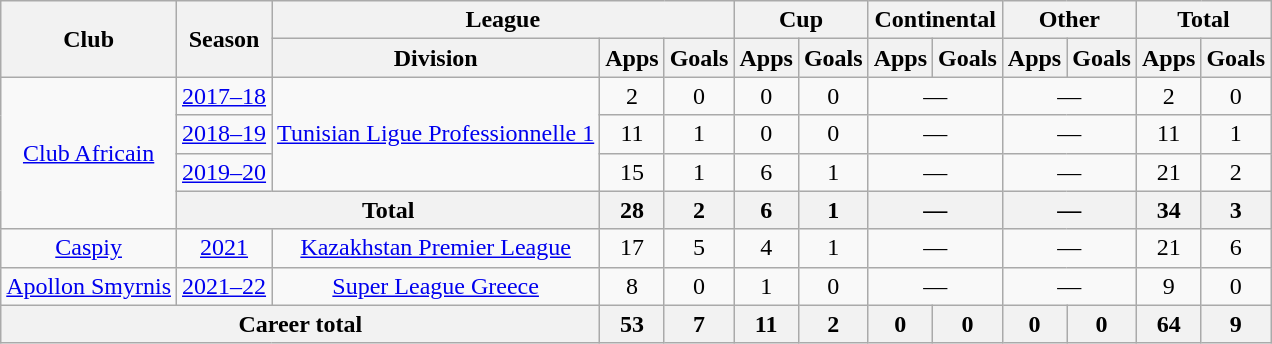<table class="wikitable" style="text-align:center">
<tr>
<th rowspan="2">Club</th>
<th rowspan="2">Season</th>
<th colspan="3">League</th>
<th colspan="2">Cup</th>
<th colspan="2">Continental</th>
<th colspan="2">Other</th>
<th colspan="2">Total</th>
</tr>
<tr>
<th>Division</th>
<th>Apps</th>
<th>Goals</th>
<th>Apps</th>
<th>Goals</th>
<th>Apps</th>
<th>Goals</th>
<th>Apps</th>
<th>Goals</th>
<th>Apps</th>
<th>Goals</th>
</tr>
<tr>
<td rowspan="4"><a href='#'>Club Africain</a></td>
<td><a href='#'>2017–18</a></td>
<td rowspan="3"><a href='#'>Tunisian Ligue Professionnelle 1</a></td>
<td>2</td>
<td>0</td>
<td>0</td>
<td>0</td>
<td colspan="2">—</td>
<td colspan="2">—</td>
<td>2</td>
<td>0</td>
</tr>
<tr>
<td><a href='#'>2018–19</a></td>
<td>11</td>
<td>1</td>
<td>0</td>
<td>0</td>
<td colspan="2">—</td>
<td colspan="2">—</td>
<td>11</td>
<td>1</td>
</tr>
<tr>
<td><a href='#'>2019–20</a></td>
<td>15</td>
<td>1</td>
<td>6</td>
<td>1</td>
<td colspan="2">—</td>
<td colspan="2">—</td>
<td>21</td>
<td>2</td>
</tr>
<tr>
<th colspan="2">Total</th>
<th>28</th>
<th>2</th>
<th>6</th>
<th>1</th>
<th colspan="2">—</th>
<th colspan="2">—</th>
<th>34</th>
<th>3</th>
</tr>
<tr>
<td><a href='#'>Caspiy</a></td>
<td><a href='#'>2021</a></td>
<td><a href='#'>Kazakhstan Premier League</a></td>
<td>17</td>
<td>5</td>
<td>4</td>
<td>1</td>
<td colspan="2">—</td>
<td colspan="2">—</td>
<td>21</td>
<td>6</td>
</tr>
<tr>
<td><a href='#'>Apollon Smyrnis</a></td>
<td><a href='#'>2021–22</a></td>
<td><a href='#'>Super League Greece</a></td>
<td>8</td>
<td>0</td>
<td>1</td>
<td>0</td>
<td colspan="2">—</td>
<td colspan="2">—</td>
<td>9</td>
<td>0</td>
</tr>
<tr>
<th colspan="3">Career total</th>
<th>53</th>
<th>7</th>
<th>11</th>
<th>2</th>
<th>0</th>
<th>0</th>
<th>0</th>
<th>0</th>
<th>64</th>
<th>9</th>
</tr>
</table>
